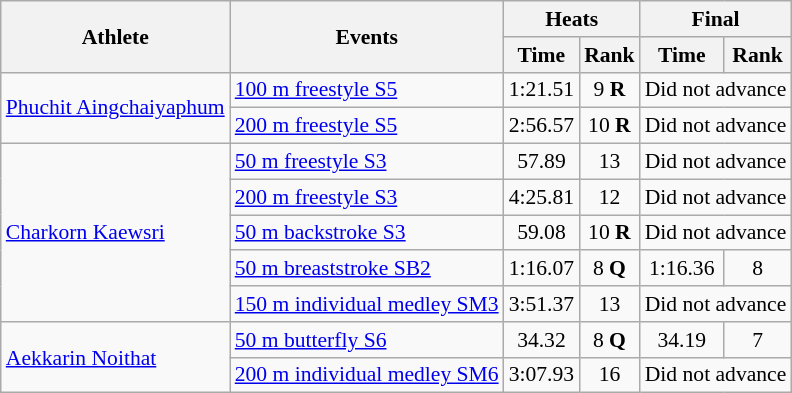<table class=wikitable style="font-size:90%">
<tr>
<th rowspan="2">Athlete</th>
<th rowspan="2">Events</th>
<th colspan="2">Heats</th>
<th colspan="2">Final</th>
</tr>
<tr>
<th>Time</th>
<th>Rank</th>
<th>Time</th>
<th>Rank</th>
</tr>
<tr align=center>
<td align=left rowspan=2><a href='#'>Phuchit Aingchaiyaphum</a></td>
<td align=left><a href='#'>100 m freestyle S5</a></td>
<td>1:21.51</td>
<td>9 <strong>R</strong></td>
<td colspan="2">Did not advance</td>
</tr>
<tr align=center>
<td align=left><a href='#'>200 m freestyle S5</a></td>
<td>2:56.57</td>
<td>10 <strong>R</strong></td>
<td colspan="2">Did not advance</td>
</tr>
<tr align=center>
<td align=left rowspan=5><a href='#'>Charkorn Kaewsri</a></td>
<td align=left><a href='#'>50 m freestyle S3</a></td>
<td>57.89</td>
<td>13</td>
<td colspan="2">Did not advance</td>
</tr>
<tr align=center>
<td align=left><a href='#'>200 m freestyle S3</a></td>
<td>4:25.81</td>
<td>12</td>
<td colspan="2">Did not advance</td>
</tr>
<tr align=center>
<td align=left><a href='#'>50 m backstroke S3</a></td>
<td>59.08</td>
<td>10 <strong>R</strong></td>
<td colspan="2">Did not advance</td>
</tr>
<tr align=center>
<td align=left><a href='#'>50 m breaststroke SB2</a></td>
<td>1:16.07</td>
<td>8 <strong>Q</strong></td>
<td>1:16.36</td>
<td>8</td>
</tr>
<tr align=center>
<td align=left><a href='#'>150 m individual medley SM3</a></td>
<td>3:51.37</td>
<td>13</td>
<td colspan="2">Did not advance</td>
</tr>
<tr align=center>
<td align=left rowspan=2><a href='#'>Aekkarin Noithat</a></td>
<td align=left><a href='#'>50 m butterfly S6</a></td>
<td>34.32</td>
<td>8  <strong>Q</strong></td>
<td>34.19</td>
<td>7</td>
</tr>
<tr align=center>
<td align=left><a href='#'>200 m individual medley SM6</a></td>
<td>3:07.93</td>
<td>16</td>
<td colspan="2">Did not advance</td>
</tr>
</table>
